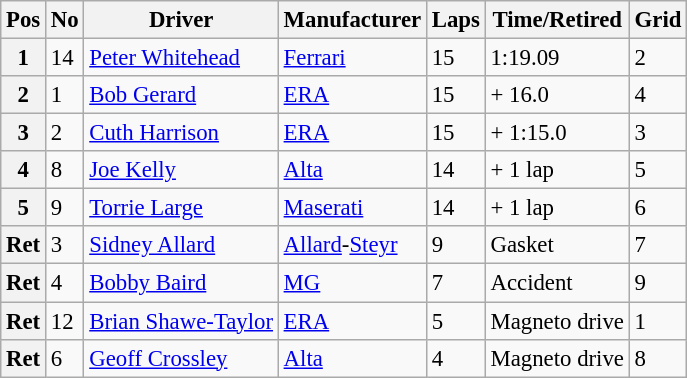<table class="wikitable" style="font-size: 95%;">
<tr>
<th>Pos</th>
<th>No</th>
<th>Driver</th>
<th>Manufacturer</th>
<th>Laps</th>
<th>Time/Retired</th>
<th>Grid</th>
</tr>
<tr>
<th>1</th>
<td>14</td>
<td> <a href='#'>Peter Whitehead</a></td>
<td><a href='#'>Ferrari</a></td>
<td>15</td>
<td>1:19.09</td>
<td>2</td>
</tr>
<tr>
<th>2</th>
<td>1</td>
<td> <a href='#'>Bob Gerard</a></td>
<td><a href='#'>ERA</a></td>
<td>15</td>
<td>+ 16.0</td>
<td>4</td>
</tr>
<tr>
<th>3</th>
<td>2</td>
<td> <a href='#'>Cuth Harrison</a></td>
<td><a href='#'>ERA</a></td>
<td>15</td>
<td>+ 1:15.0</td>
<td>3</td>
</tr>
<tr>
<th>4</th>
<td>8</td>
<td> <a href='#'>Joe Kelly</a></td>
<td><a href='#'>Alta</a></td>
<td>14</td>
<td>+ 1 lap</td>
<td>5</td>
</tr>
<tr>
<th>5</th>
<td>9</td>
<td> <a href='#'>Torrie Large</a></td>
<td><a href='#'>Maserati</a></td>
<td>14</td>
<td>+ 1 lap</td>
<td>6</td>
</tr>
<tr>
<th>Ret</th>
<td>3</td>
<td> <a href='#'>Sidney Allard</a></td>
<td><a href='#'>Allard</a>-<a href='#'>Steyr</a></td>
<td>9</td>
<td>Gasket</td>
<td>7</td>
</tr>
<tr>
<th>Ret</th>
<td>4</td>
<td> <a href='#'>Bobby Baird</a></td>
<td><a href='#'>MG</a></td>
<td>7</td>
<td>Accident</td>
<td>9</td>
</tr>
<tr>
<th>Ret</th>
<td>12</td>
<td> <a href='#'>Brian Shawe-Taylor</a></td>
<td><a href='#'>ERA</a></td>
<td>5</td>
<td>Magneto drive</td>
<td>1</td>
</tr>
<tr>
<th>Ret</th>
<td>6</td>
<td> <a href='#'>Geoff Crossley</a></td>
<td><a href='#'>Alta</a></td>
<td>4</td>
<td>Magneto drive</td>
<td>8</td>
</tr>
</table>
